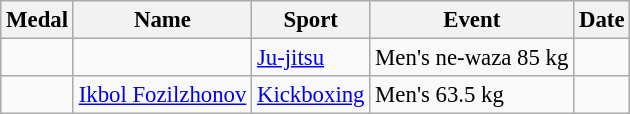<table class="wikitable sortable" style="font-size: 95%;">
<tr>
<th>Medal</th>
<th>Name</th>
<th>Sport</th>
<th>Event</th>
<th>Date</th>
</tr>
<tr>
<td></td>
<td></td>
<td><a href='#'>Ju-jitsu</a></td>
<td>Men's ne-waza 85 kg</td>
<td></td>
</tr>
<tr>
<td></td>
<td><a href='#'>Ikbol Fozilzhonov</a></td>
<td><a href='#'>Kickboxing</a></td>
<td>Men's 63.5 kg</td>
<td></td>
</tr>
</table>
